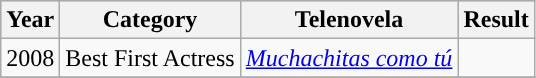<table class="wikitable">
<tr style="background:#b0c4de;">
<th>Year</th>
<th>Category</th>
<th>Telenovela</th>
<th>Result</th>
</tr>
<tr>
<td>2008</td>
<td>Best First Actress</td>
<td><em> <a href='#'>Muchachitas como tú</a></em></td>
<td></td>
</tr>
<tr>
</tr>
</table>
